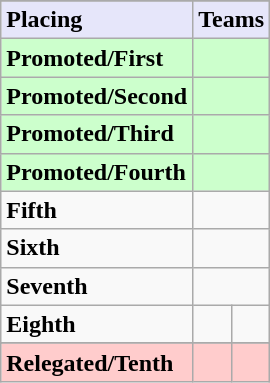<table class=wikitable>
<tr>
</tr>
<tr style="background: #E6E6FA;">
<td><strong>Placing</strong></td>
<td colspan="4" style="text-align:center"><strong>Teams</strong></td>
</tr>
<tr style="background: #ccffcc;">
<td><strong>Promoted/First</strong></td>
<td colspan=2><strong></strong></td>
</tr>
<tr style="background: #ccffcc;">
<td><strong>Promoted/Second</strong></td>
<td colspan=2><strong></strong></td>
</tr>
<tr style="background: #ccffcc;">
<td><strong>Promoted/Third</strong></td>
<td colspan=2><strong></strong></td>
</tr>
<tr style="background: #ccffcc;">
<td><strong>Promoted/Fourth</strong></td>
<td colspan=2></td>
</tr>
<tr>
<td><strong>Fifth</strong></td>
<td colspan=2></td>
</tr>
<tr>
<td><strong>Sixth</strong></td>
<td colspan=2></td>
</tr>
<tr>
<td><strong>Seventh</strong></td>
<td colspan=2></td>
</tr>
<tr>
<td><strong>Eighth</strong></td>
<td></td>
<td></td>
</tr>
<tr>
</tr>
<tr style="background: #ffcccc;">
<td><strong>Relegated/Tenth</strong></td>
<td><em></em></td>
<td><em></em></td>
</tr>
</table>
